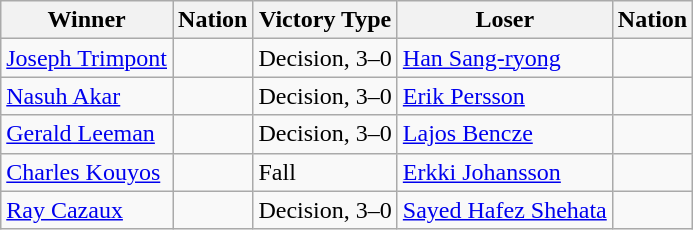<table class="wikitable sortable" style="text-align:left;">
<tr>
<th>Winner</th>
<th>Nation</th>
<th>Victory Type</th>
<th>Loser</th>
<th>Nation</th>
</tr>
<tr>
<td><a href='#'>Joseph Trimpont</a></td>
<td></td>
<td>Decision, 3–0</td>
<td><a href='#'>Han Sang-ryong</a></td>
<td></td>
</tr>
<tr>
<td><a href='#'>Nasuh Akar</a></td>
<td></td>
<td>Decision, 3–0</td>
<td><a href='#'>Erik Persson</a></td>
<td></td>
</tr>
<tr>
<td><a href='#'>Gerald Leeman</a></td>
<td></td>
<td>Decision, 3–0</td>
<td><a href='#'>Lajos Bencze</a></td>
<td></td>
</tr>
<tr>
<td><a href='#'>Charles Kouyos</a></td>
<td></td>
<td>Fall</td>
<td><a href='#'>Erkki Johansson</a></td>
<td></td>
</tr>
<tr>
<td><a href='#'>Ray Cazaux</a></td>
<td></td>
<td>Decision, 3–0</td>
<td><a href='#'>Sayed Hafez Shehata</a></td>
<td></td>
</tr>
</table>
